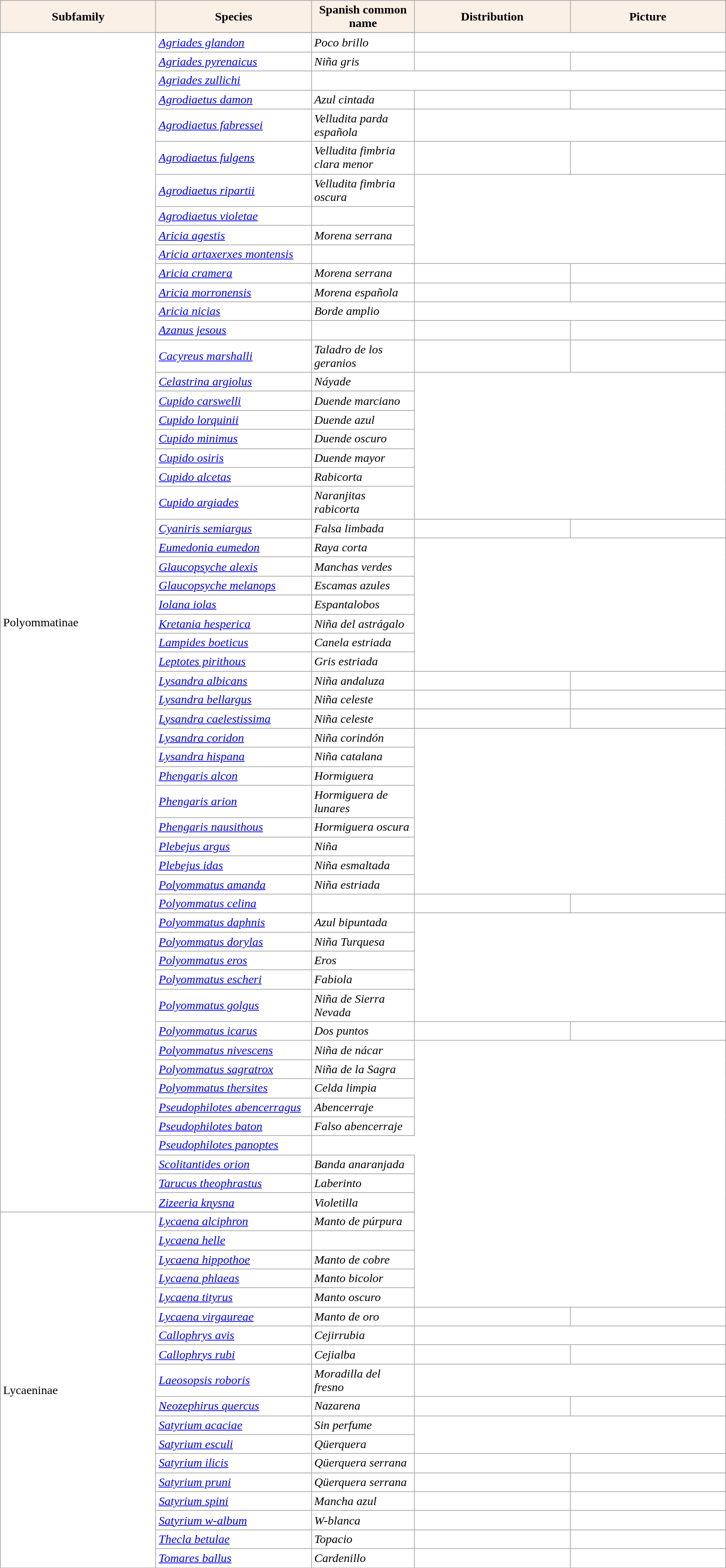<table class="wikitable" border="0" style="background:#ffffff" align="top" class="sortable wikitable">
<tr ->
<th style="background:Linen; color:Black" width=200 px>Subfamily</th>
<th style="background:Linen; color:Black" width=200 px>Species</th>
<th style="background:Linen; color:Black" width=130 px>Spanish common name</th>
<th style="background:Linen; color:Black" width=200 px>Distribution</th>
<th style="background:Linen; color:Black" width=200 px>Picture</th>
</tr>
<tr>
<td rowspan = 58>Polyommatinae</td>
</tr>
<tr>
<td><em><a href='#'>Agriades glandon</a></em></td>
<td><em>Poco brillo</em></td>
</tr>
<tr>
<td><em><a href='#'>Agriades pyrenaicus</a></em></td>
<td><em>Niña gris</em></td>
<td></td>
<td></td>
</tr>
<tr>
<td><em><a href='#'>Agriades zullichi</a></em></td>
</tr>
<tr>
<td><em><a href='#'>Agrodiaetus damon</a></em></td>
<td><em>Azul cintada</em></td>
<td></td>
<td></td>
</tr>
<tr>
<td><em><a href='#'>Agrodiaetus fabressei</a></em></td>
<td><em>Velludita parda española</em></td>
</tr>
<tr>
<td><em><a href='#'>Agrodiaetus fulgens</a></em></td>
<td><em>Velludita fimbria clara menor</em></td>
<td></td>
<td></td>
</tr>
<tr>
<td><em><a href='#'>Agrodiaetus ripartii</a></em></td>
<td><em>Velludita fimbria oscura</em></td>
</tr>
<tr>
<td><em><a href='#'>Agrodiaetus violetae</a></em></td>
<td></td>
</tr>
<tr>
<td><em><a href='#'>Aricia agestis</a></em></td>
<td><em>Morena serrana</em></td>
</tr>
<tr>
<td><em><a href='#'>Aricia artaxerxes montensis</a></em></td>
<td></td>
</tr>
<tr>
<td><em><a href='#'>Aricia cramera</a></em></td>
<td><em>Morena serrana</em></td>
<td></td>
<td></td>
</tr>
<tr>
<td><em><a href='#'>Aricia morronensis</a></em></td>
<td><em>Morena española</em></td>
<td></td>
<td></td>
</tr>
<tr>
<td><em><a href='#'>Aricia nicias</a></em></td>
<td><em>Borde amplio</em></td>
</tr>
<tr>
<td><em><a href='#'>Azanus jesous</a></em></td>
<td></td>
<td></td>
<td></td>
</tr>
<tr>
<td><em><a href='#'>Cacyreus marshalli</a></em></td>
<td><em>Taladro de los geranios</em></td>
<td></td>
<td></td>
</tr>
<tr>
<td><em><a href='#'>Celastrina argiolus</a></em></td>
<td><em>Náyade</em></td>
</tr>
<tr>
<td><em><a href='#'>Cupido carswelli</a></em></td>
<td><em>Duende marciano</em></td>
</tr>
<tr>
<td><em><a href='#'>Cupido lorquinii</a></em></td>
<td><em>Duende azul</em></td>
</tr>
<tr>
<td><em><a href='#'>Cupido minimus</a></em></td>
<td><em>Duende oscuro</em></td>
</tr>
<tr>
<td><em><a href='#'>Cupido osiris</a></em></td>
<td><em>Duende mayor</em></td>
</tr>
<tr>
<td><em><a href='#'>Cupido alcetas</a></em></td>
<td><em>Rabicorta</em></td>
</tr>
<tr>
<td><em><a href='#'>Cupido argiades</a></em></td>
<td><em>Naranjitas rabicorta</em></td>
</tr>
<tr>
<td><em><a href='#'>Cyaniris semiargus</a></em></td>
<td><em>Falsa limbada</em></td>
<td></td>
<td></td>
</tr>
<tr>
<td><em><a href='#'>Eumedonia eumedon</a></em></td>
<td><em>Raya corta</em></td>
</tr>
<tr>
<td><em><a href='#'>Glaucopsyche alexis</a></em></td>
<td><em>Manchas verdes</em></td>
</tr>
<tr>
<td><em><a href='#'>Glaucopsyche melanops</a></em></td>
<td><em>Escamas azules</em></td>
</tr>
<tr>
<td><em><a href='#'>Iolana iolas</a></em></td>
<td><em>Espantalobos</em></td>
</tr>
<tr>
<td><em><a href='#'>Kretania hesperica</a></em></td>
<td><em>Niña del astrágalo</em></td>
</tr>
<tr>
<td><em><a href='#'>Lampides boeticus</a></em></td>
<td><em>Canela estriada</em></td>
</tr>
<tr>
<td><em><a href='#'>Leptotes pirithous</a></em></td>
<td><em>Gris estriada</em></td>
</tr>
<tr>
<td><em><a href='#'>Lysandra albicans</a></em></td>
<td><em>Niña andaluza</em></td>
<td></td>
<td></td>
</tr>
<tr>
<td><em><a href='#'>Lysandra bellargus</a></em></td>
<td><em>Niña celeste</em></td>
<td></td>
<td></td>
</tr>
<tr>
<td><em><a href='#'>Lysandra caelestissima</a></em></td>
<td><em>Niña celeste</em></td>
<td></td>
<td></td>
</tr>
<tr>
<td><em><a href='#'>Lysandra coridon</a></em></td>
<td><em>Niña corindón</em></td>
</tr>
<tr>
<td><em><a href='#'>Lysandra hispana</a></em></td>
<td><em>Niña catalana</em></td>
</tr>
<tr>
<td><em><a href='#'>Phengaris alcon</a></em></td>
<td><em>Hormiguera</em></td>
</tr>
<tr>
<td><em><a href='#'>Phengaris arion</a></em></td>
<td><em>Hormiguera de lunares</em></td>
</tr>
<tr>
<td><em><a href='#'>Phengaris nausithous</a></em></td>
<td><em>Hormiguera oscura</em></td>
</tr>
<tr>
<td><em><a href='#'>Plebejus argus</a></em></td>
<td><em>Niña</em></td>
</tr>
<tr>
<td><em><a href='#'>Plebejus idas</a></em></td>
<td><em>Niña esmaltada</em></td>
</tr>
<tr>
<td><em><a href='#'>Polyommatus amanda</a></em></td>
<td><em>Niña estriada</em></td>
</tr>
<tr>
<td><em><a href='#'>Polyommatus celina</a></em></td>
<td></td>
<td></td>
<td></td>
</tr>
<tr>
<td><em><a href='#'>Polyommatus daphnis</a></em></td>
<td><em>Azul bipuntada</em></td>
</tr>
<tr>
<td><em><a href='#'>Polyommatus dorylas</a></em></td>
<td><em>Niña Turquesa</em></td>
</tr>
<tr>
<td><em><a href='#'>Polyommatus eros</a></em></td>
<td><em>Eros</em></td>
</tr>
<tr>
<td><em><a href='#'>Polyommatus escheri</a></em></td>
<td><em>Fabiola</em></td>
</tr>
<tr>
<td><em><a href='#'>Polyommatus golgus</a></em></td>
<td><em>Niña de Sierra Nevada</em></td>
</tr>
<tr>
<td><em><a href='#'>Polyommatus icarus</a></em></td>
<td><em>Dos puntos</em></td>
<td></td>
<td></td>
</tr>
<tr>
<td><em><a href='#'>Polyommatus nivescens</a></em></td>
<td><em>Niña de nácar</em></td>
</tr>
<tr>
<td><em><a href='#'>Polyommatus sagratrox</a></em></td>
<td><em>Niña de la Sagra</em></td>
</tr>
<tr>
<td><em><a href='#'>Polyommatus thersites</a></em></td>
<td><em>Celda limpia</em></td>
</tr>
<tr>
<td><em><a href='#'>Pseudophilotes abencerragus</a></em></td>
<td><em>Abencerraje</em></td>
</tr>
<tr>
<td><em><a href='#'>Pseudophilotes baton</a></em></td>
<td><em>Falso abencerraje</em></td>
</tr>
<tr>
<td><em><a href='#'>Pseudophilotes panoptes</a></em></td>
</tr>
<tr>
<td><em><a href='#'>Scolitantides orion</a></em></td>
<td><em>Banda anaranjada</em></td>
</tr>
<tr>
<td><em><a href='#'>Tarucus theophrastus</a></em></td>
<td><em>Laberinto</em></td>
</tr>
<tr>
<td><em><a href='#'>Zizeeria knysna</a></em></td>
<td><em>Violetilla</em></td>
</tr>
<tr>
<td rowspan = 19>Lycaeninae</td>
</tr>
<tr>
<td><em><a href='#'>Lycaena alciphron</a></em></td>
<td><em>Manto de púrpura</em></td>
</tr>
<tr>
<td><em><a href='#'>Lycaena helle</a></em></td>
<td></td>
</tr>
<tr>
<td><em><a href='#'>Lycaena hippothoe</a></em></td>
<td><em>Manto de cobre</em></td>
</tr>
<tr>
<td><em><a href='#'>Lycaena phlaeas</a></em></td>
<td><em>Manto bicolor</em></td>
</tr>
<tr>
<td><em><a href='#'>Lycaena tityrus</a></em></td>
<td><em>Manto oscuro</em></td>
</tr>
<tr>
<td><em><a href='#'>Lycaena virgaureae</a></em></td>
<td><em>Manto de oro</em></td>
<td></td>
<td></td>
</tr>
<tr>
<td><a href='#'><em>Callophrys avis</em></a></td>
<td><em>Cejirrubia</em></td>
</tr>
<tr>
<td><a href='#'><em>Callophrys rubi</em></a></td>
<td><em>Cejialba</em></td>
<td></td>
<td></td>
</tr>
<tr>
<td><em><a href='#'>Laeosopsis roboris</a></em></td>
<td><em>Moradilla del fresno</em></td>
</tr>
<tr>
<td><em><a href='#'>Neozephirus quercus</a></em></td>
<td><em>Nazarena</em></td>
<td></td>
<td></td>
</tr>
<tr>
<td><em><a href='#'>Satyrium acaciae</a></em></td>
<td><em>Sin perfume</em></td>
</tr>
<tr>
<td><em><a href='#'>Satyrium esculi</a></em></td>
<td><em>Qüerquera</em></td>
</tr>
<tr>
<td><em><a href='#'>Satyrium ilicis</a></em></td>
<td><em>Qüerquera serrana</em></td>
<td></td>
<td></td>
</tr>
<tr>
<td><em><a href='#'>Satyrium pruni</a></em></td>
<td><em>Qüerquera serrana</em></td>
<td></td>
<td></td>
</tr>
<tr>
<td><em><a href='#'>Satyrium spini</a></em></td>
<td><em>Mancha azul</em></td>
<td></td>
<td></td>
</tr>
<tr>
<td><em><a href='#'>Satyrium w-album</a></em></td>
<td><em>W-blanca</em></td>
<td></td>
<td></td>
</tr>
<tr>
<td><em><a href='#'>Thecla betulae</a></em></td>
<td><em>Topacio</em></td>
<td></td>
<td></td>
</tr>
<tr>
<td><em><a href='#'>Tomares ballus</a></em></td>
<td><em>Cardenillo</em></td>
<td></td>
<td></td>
</tr>
<tr>
</tr>
</table>
